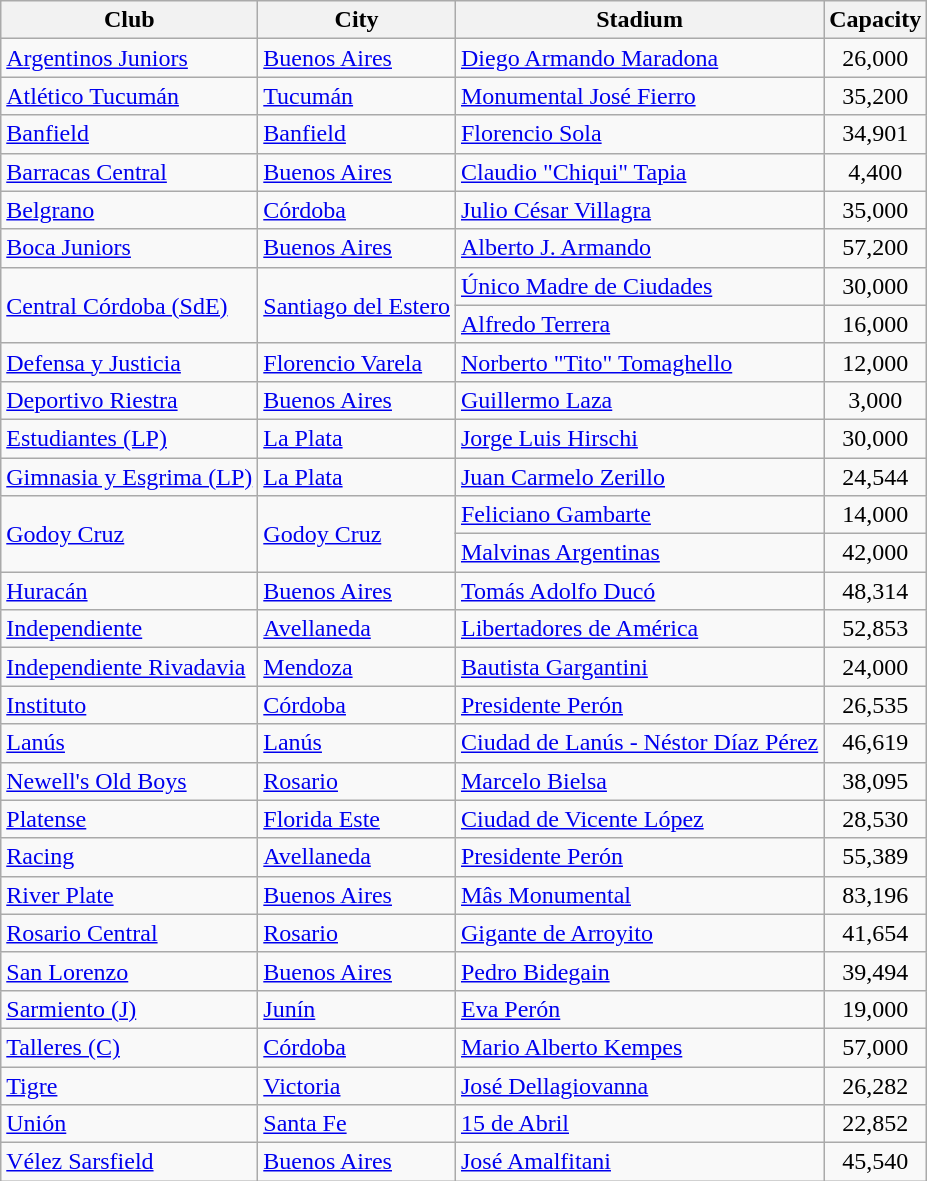<table class="wikitable sortable">
<tr>
<th>Club</th>
<th>City</th>
<th>Stadium</th>
<th>Capacity</th>
</tr>
<tr>
<td><a href='#'>Argentinos Juniors</a></td>
<td><a href='#'>Buenos Aires</a></td>
<td><a href='#'>Diego Armando Maradona</a></td>
<td align="center">26,000</td>
</tr>
<tr>
<td><a href='#'>Atlético Tucumán</a></td>
<td><a href='#'>Tucumán</a></td>
<td><a href='#'>Monumental José Fierro</a></td>
<td align="center">35,200</td>
</tr>
<tr>
<td><a href='#'>Banfield</a></td>
<td><a href='#'>Banfield</a></td>
<td><a href='#'>Florencio Sola</a></td>
<td align="center">34,901</td>
</tr>
<tr>
<td><a href='#'>Barracas Central</a></td>
<td><a href='#'>Buenos Aires</a></td>
<td><a href='#'>Claudio "Chiqui" Tapia</a></td>
<td align="center">4,400</td>
</tr>
<tr>
<td><a href='#'>Belgrano</a></td>
<td><a href='#'>Córdoba</a></td>
<td><a href='#'>Julio César Villagra</a></td>
<td align="center">35,000</td>
</tr>
<tr>
<td><a href='#'>Boca Juniors</a></td>
<td><a href='#'>Buenos Aires</a></td>
<td><a href='#'>Alberto J. Armando</a></td>
<td align="center">57,200</td>
</tr>
<tr>
<td rowspan=2><a href='#'>Central Córdoba (SdE)</a></td>
<td rowspan=2><a href='#'>Santiago del Estero</a></td>
<td><a href='#'>Único Madre de Ciudades</a></td>
<td align="center">30,000</td>
</tr>
<tr>
<td><a href='#'>Alfredo Terrera</a></td>
<td align="center">16,000</td>
</tr>
<tr>
<td><a href='#'>Defensa y Justicia</a></td>
<td><a href='#'>Florencio Varela</a></td>
<td><a href='#'>Norberto "Tito" Tomaghello</a></td>
<td align="center">12,000</td>
</tr>
<tr>
<td><a href='#'>Deportivo Riestra</a></td>
<td><a href='#'>Buenos Aires</a></td>
<td><a href='#'>Guillermo Laza</a></td>
<td align="center">3,000</td>
</tr>
<tr>
<td><a href='#'>Estudiantes (LP)</a></td>
<td><a href='#'>La Plata</a></td>
<td><a href='#'>Jorge Luis Hirschi</a></td>
<td align="center">30,000</td>
</tr>
<tr>
<td><a href='#'>Gimnasia y Esgrima (LP)</a></td>
<td><a href='#'>La Plata</a></td>
<td><a href='#'>Juan Carmelo Zerillo</a></td>
<td align="center">24,544</td>
</tr>
<tr>
<td rowspan=2><a href='#'>Godoy Cruz</a></td>
<td rowspan=2><a href='#'>Godoy Cruz</a></td>
<td><a href='#'>Feliciano Gambarte</a></td>
<td align="center">14,000</td>
</tr>
<tr>
<td><a href='#'>Malvinas Argentinas</a></td>
<td align="center">42,000</td>
</tr>
<tr>
<td><a href='#'>Huracán</a></td>
<td><a href='#'>Buenos Aires</a></td>
<td><a href='#'>Tomás Adolfo Ducó</a></td>
<td align="center">48,314</td>
</tr>
<tr>
<td><a href='#'>Independiente</a></td>
<td><a href='#'>Avellaneda</a></td>
<td><a href='#'>Libertadores de América</a></td>
<td align="center">52,853</td>
</tr>
<tr>
<td><a href='#'>Independiente Rivadavia</a></td>
<td><a href='#'>Mendoza</a></td>
<td><a href='#'>Bautista Gargantini</a></td>
<td align="center">24,000</td>
</tr>
<tr>
<td><a href='#'>Instituto</a></td>
<td><a href='#'>Córdoba</a></td>
<td><a href='#'>Presidente Perón</a></td>
<td align="center">26,535</td>
</tr>
<tr>
<td><a href='#'>Lanús</a></td>
<td><a href='#'>Lanús</a></td>
<td><a href='#'>Ciudad de Lanús - Néstor Díaz Pérez</a></td>
<td align="center">46,619</td>
</tr>
<tr>
<td><a href='#'>Newell's Old Boys</a></td>
<td><a href='#'>Rosario</a></td>
<td><a href='#'>Marcelo Bielsa</a></td>
<td align="center">38,095</td>
</tr>
<tr>
<td><a href='#'>Platense</a></td>
<td><a href='#'>Florida Este</a></td>
<td><a href='#'>Ciudad de Vicente López</a></td>
<td align="center">28,530</td>
</tr>
<tr>
<td><a href='#'>Racing</a></td>
<td><a href='#'>Avellaneda</a></td>
<td><a href='#'>Presidente Perón</a></td>
<td align="center">55,389</td>
</tr>
<tr>
<td><a href='#'>River Plate</a></td>
<td><a href='#'>Buenos Aires</a></td>
<td><a href='#'>Mâs Monumental</a></td>
<td align="center">83,196</td>
</tr>
<tr>
<td><a href='#'>Rosario Central</a></td>
<td><a href='#'>Rosario</a></td>
<td><a href='#'>Gigante de Arroyito</a></td>
<td align="center">41,654</td>
</tr>
<tr>
<td><a href='#'>San Lorenzo</a></td>
<td><a href='#'>Buenos Aires</a></td>
<td><a href='#'>Pedro Bidegain</a></td>
<td align="center">39,494</td>
</tr>
<tr>
<td><a href='#'>Sarmiento (J)</a></td>
<td><a href='#'>Junín</a></td>
<td><a href='#'>Eva Perón</a></td>
<td align="center">19,000</td>
</tr>
<tr>
<td><a href='#'>Talleres (C)</a></td>
<td><a href='#'>Córdoba</a></td>
<td><a href='#'>Mario Alberto Kempes</a></td>
<td align="center">57,000</td>
</tr>
<tr>
<td><a href='#'>Tigre</a></td>
<td><a href='#'>Victoria</a></td>
<td><a href='#'>José Dellagiovanna</a></td>
<td align="center">26,282</td>
</tr>
<tr>
<td><a href='#'>Unión</a></td>
<td><a href='#'>Santa Fe</a></td>
<td><a href='#'>15 de Abril</a></td>
<td align="center">22,852</td>
</tr>
<tr>
<td><a href='#'>Vélez Sarsfield</a></td>
<td><a href='#'>Buenos Aires</a></td>
<td><a href='#'>José Amalfitani</a></td>
<td align="center">45,540</td>
</tr>
</table>
